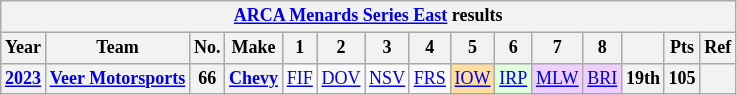<table class="wikitable" style="text-align:center; font-size:75%">
<tr>
<th colspan=15><a href='#'>ARCA Menards Series East</a> results</th>
</tr>
<tr>
<th>Year</th>
<th>Team</th>
<th>No.</th>
<th>Make</th>
<th>1</th>
<th>2</th>
<th>3</th>
<th>4</th>
<th>5</th>
<th>6</th>
<th>7</th>
<th>8</th>
<th></th>
<th>Pts</th>
<th>Ref</th>
</tr>
<tr>
<th><a href='#'>2023</a></th>
<th><a href='#'>Veer Motorsports</a></th>
<th>66</th>
<th><a href='#'>Chevy</a></th>
<td><a href='#'>FIF</a></td>
<td><a href='#'>DOV</a></td>
<td><a href='#'>NSV</a></td>
<td><a href='#'>FRS</a></td>
<td style="background:#FFDF9F;"><a href='#'>IOW</a><br></td>
<td style="background:#DFFFDF;"><a href='#'>IRP</a><br></td>
<td style="background:#EFCFFF;"><a href='#'>MLW</a><br></td>
<td style="background:#EFCFFF;"><a href='#'>BRI</a><br></td>
<th>19th</th>
<th>105</th>
<th></th>
</tr>
</table>
